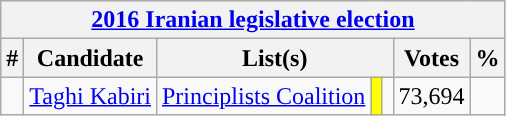<table class=wikitable style=text-align:left>
<tr>
<th colspan="7" align=center><a href='#'>2016 Iranian legislative election</a></th>
</tr>
<tr>
<th>#</th>
<th>Candidate</th>
<th colspan="3">List(s)</th>
<th>Votes</th>
<th>%</th>
</tr>
<tr>
<td></td>
<td><a href='#'>Taghi Kabiri</a></td>
<td><a href='#'>Principlists Coalition</a></td>
<td style="background:#FFFF00"></td>
<td></td>
<td>73,694</td>
<td></td>
</tr>
</table>
